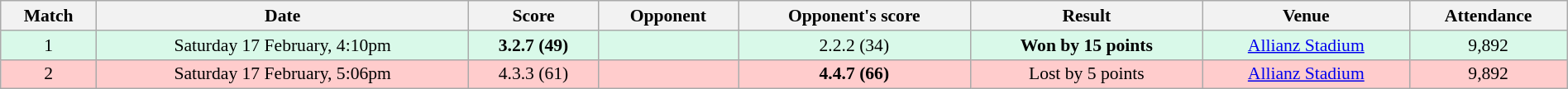<table class="wikitable" style="font-size:90%; text-align:center; width: 100%; margin-left: auto; margin-right: auto;">
<tr>
<th>Match</th>
<th>Date</th>
<th>Score</th>
<th>Opponent</th>
<th>Opponent's score</th>
<th>Result</th>
<th>Venue</th>
<th>Attendance</th>
</tr>
<tr style="background:#d9f9e9;">
<td>1</td>
<td>Saturday 17 February, 4:10pm</td>
<td><strong>3.2.7 (49)</strong></td>
<td></td>
<td>2.2.2 (34)</td>
<td><strong>Won by 15 points</strong></td>
<td><a href='#'>Allianz Stadium</a></td>
<td>9,892</td>
</tr>
<tr style="background:#fcc;">
<td>2</td>
<td>Saturday 17 February, 5:06pm</td>
<td>4.3.3 (61)</td>
<td></td>
<td><strong>4.4.7 (66)</strong></td>
<td>Lost by 5 points</td>
<td><a href='#'>Allianz Stadium</a></td>
<td>9,892</td>
</tr>
</table>
